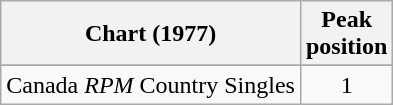<table class="wikitable sortable">
<tr>
<th align="left">Chart (1977)</th>
<th align="center">Peak<br>position</th>
</tr>
<tr>
</tr>
<tr>
<td align="left">Canada <em>RPM</em> Country Singles</td>
<td align="center">1</td>
</tr>
</table>
